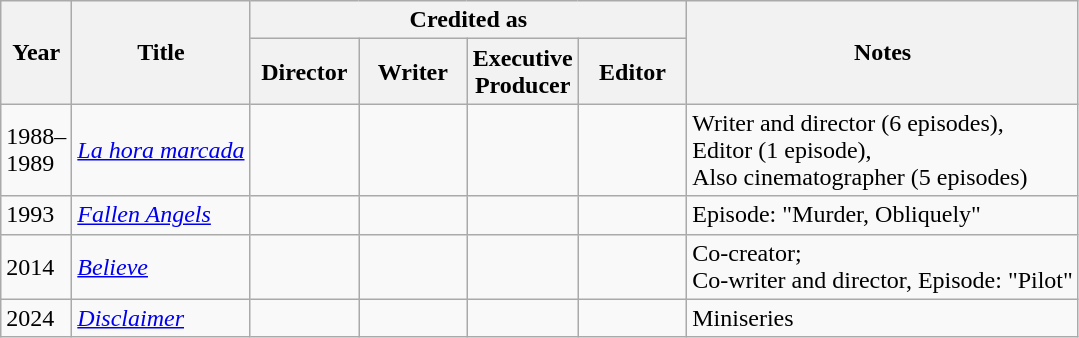<table class="wikitable">
<tr>
<th rowspan="2" style="width:33px;">Year</th>
<th rowspan="2">Title</th>
<th colspan="4">Credited as</th>
<th rowspan="2">Notes</th>
</tr>
<tr>
<th width=65>Director</th>
<th width=65>Writer</th>
<th width=65>Executive<br>Producer</th>
<th width=65>Editor</th>
</tr>
<tr>
<td>1988–1989</td>
<td><em><a href='#'>La hora marcada</a></em></td>
<td></td>
<td></td>
<td></td>
<td></td>
<td>Writer and director (6 episodes),<br>Editor (1 episode),<br>Also cinematographer (5 episodes)</td>
</tr>
<tr>
<td>1993</td>
<td><em><a href='#'>Fallen Angels</a></em></td>
<td></td>
<td></td>
<td></td>
<td></td>
<td>Episode: "Murder, Obliquely"</td>
</tr>
<tr>
<td>2014</td>
<td><em><a href='#'>Believe</a></em></td>
<td></td>
<td></td>
<td></td>
<td></td>
<td>Co-creator;<br>Co-writer and director, Episode: "Pilot"</td>
</tr>
<tr>
<td>2024</td>
<td><em><a href='#'>Disclaimer</a></em></td>
<td></td>
<td></td>
<td></td>
<td></td>
<td>Miniseries</td>
</tr>
</table>
